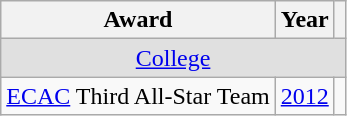<table class="wikitable">
<tr>
<th>Award</th>
<th>Year</th>
<th></th>
</tr>
<tr ALIGN="center" bgcolor="#e0e0e0">
<td colspan="3"><a href='#'>College</a></td>
</tr>
<tr>
<td><a href='#'>ECAC</a> Third All-Star Team</td>
<td><a href='#'>2012</a></td>
<td></td>
</tr>
</table>
